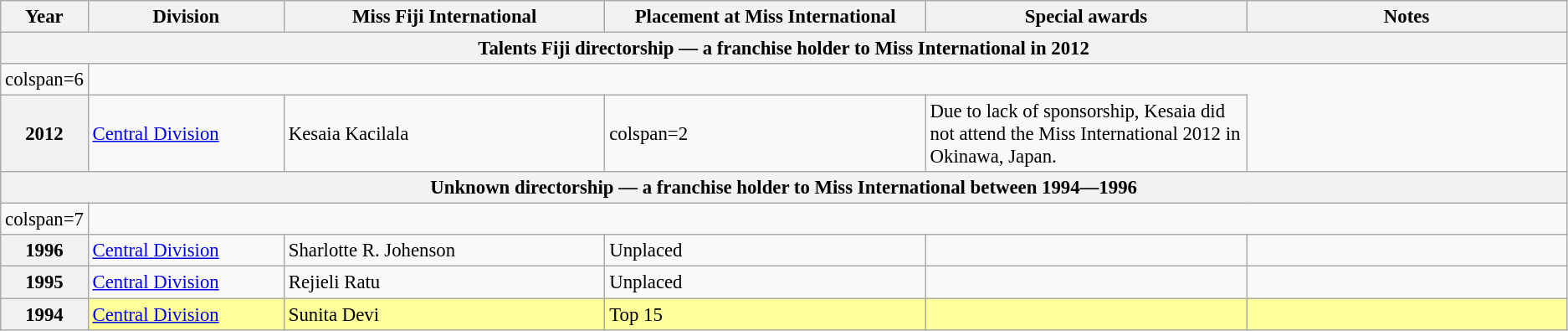<table class="wikitable " style="font-size: 95%;">
<tr>
<th width="60">Year</th>
<th width="150">Division</th>
<th width="250">Miss Fiji International</th>
<th width="250">Placement at Miss International</th>
<th width="250">Special awards</th>
<th width="250">Notes</th>
</tr>
<tr>
<th colspan="6">Talents Fiji directorship — a franchise holder to Miss International in 2012</th>
</tr>
<tr>
<td>colspan=6 </td>
</tr>
<tr>
<th>2012</th>
<td><a href='#'>Central Division</a></td>
<td>Kesaia Kacilala</td>
<td>colspan=2 </td>
<td>Due to lack of sponsorship, Kesaia did not attend the Miss International 2012 in Okinawa, Japan.</td>
</tr>
<tr>
<th colspan="6">Unknown directorship — a franchise holder to Miss International between 1994―1996</th>
</tr>
<tr>
<td>colspan=7 </td>
</tr>
<tr>
<th>1996</th>
<td><a href='#'>Central Division</a></td>
<td>Sharlotte R. Johenson</td>
<td>Unplaced</td>
<td></td>
<td></td>
</tr>
<tr>
<th>1995</th>
<td><a href='#'>Central Division</a></td>
<td>Rejieli Ratu</td>
<td>Unplaced</td>
<td></td>
<td></td>
</tr>
<tr style="background-color:#FFFF99">
<th>1994</th>
<td><a href='#'>Central Division</a></td>
<td>Sunita Devi</td>
<td>Top 15</td>
<td></td>
<td></td>
</tr>
</table>
